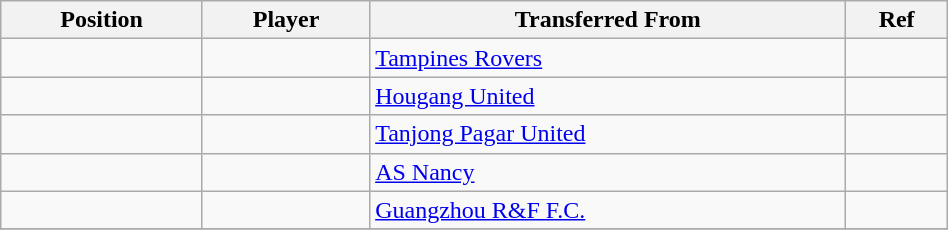<table class="wikitable sortable" style="width:50%; text-align:center; font-size:100%; text-align:left;">
<tr>
<th>Position</th>
<th>Player</th>
<th>Transferred From</th>
<th>Ref</th>
</tr>
<tr>
<td></td>
<td></td>
<td> <a href='#'>Tampines Rovers</a></td>
<td></td>
</tr>
<tr>
<td></td>
<td></td>
<td> <a href='#'>Hougang United</a></td>
<td></td>
</tr>
<tr>
<td></td>
<td></td>
<td> <a href='#'>Tanjong Pagar United</a></td>
<td></td>
</tr>
<tr>
<td></td>
<td></td>
<td> <a href='#'>AS Nancy</a></td>
<td></td>
</tr>
<tr>
<td></td>
<td></td>
<td> <a href='#'>Guangzhou R&F F.C.</a></td>
<td></td>
</tr>
<tr>
</tr>
</table>
